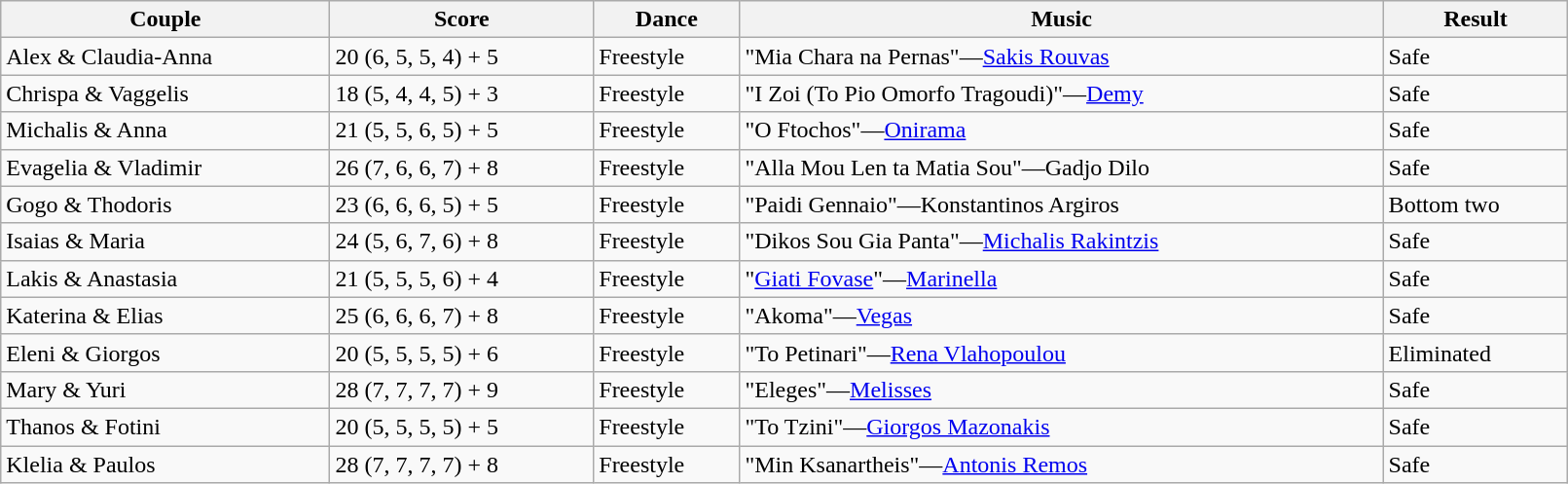<table class="wikitable sortable" style="width:85%;">
<tr>
<th>Couple</th>
<th>Score</th>
<th>Dance</th>
<th>Music</th>
<th>Result</th>
</tr>
<tr>
<td>Alex & Claudia-Anna</td>
<td>20 (6, 5, 5, 4) + <span>5</span></td>
<td>Freestyle</td>
<td>"Mia Chara na Pernas"—<a href='#'>Sakis Rouvas</a></td>
<td>Safe</td>
</tr>
<tr>
<td>Chrispa & Vaggelis</td>
<td>18 (5, 4, 4, 5) + <span>3</span></td>
<td>Freestyle</td>
<td>"I Zoi (To Pio Omorfo Tragoudi)"—<a href='#'>Demy</a></td>
<td>Safe</td>
</tr>
<tr>
<td>Michalis & Anna</td>
<td>21 (5, 5, 6, 5) + <span>5</span></td>
<td>Freestyle</td>
<td>"O Ftochos"—<a href='#'>Onirama</a></td>
<td>Safe</td>
</tr>
<tr>
<td>Evagelia & Vladimir</td>
<td>26 (7, 6, 6, 7) + <span>8</span></td>
<td>Freestyle</td>
<td>"Alla Mou Len ta Matia Sou"—Gadjo Dilo</td>
<td>Safe</td>
</tr>
<tr>
<td>Gogo & Thodoris</td>
<td>23 (6, 6, 6, 5) + <span>5</span></td>
<td>Freestyle</td>
<td>"Paidi Gennaio"—Konstantinos Argiros</td>
<td>Bottom two</td>
</tr>
<tr>
<td>Isaias & Maria</td>
<td>24 (5, 6, 7, 6) + <span>8</span></td>
<td>Freestyle</td>
<td>"Dikos Sou Gia Panta"—<a href='#'>Michalis Rakintzis</a></td>
<td>Safe</td>
</tr>
<tr>
<td>Lakis & Anastasia</td>
<td>21 (5, 5, 5, 6) + <span>4</span></td>
<td>Freestyle</td>
<td>"<a href='#'>Giati Fovase</a>"—<a href='#'>Marinella</a></td>
<td>Safe</td>
</tr>
<tr>
<td>Katerina & Elias</td>
<td>25 (6, 6, 6, 7) + <span>8</span></td>
<td>Freestyle</td>
<td>"Akoma"—<a href='#'>Vegas</a></td>
<td>Safe</td>
</tr>
<tr>
<td>Eleni & Giorgos</td>
<td>20 (5, 5, 5, 5) + <span>6</span></td>
<td>Freestyle</td>
<td>"To Petinari"—<a href='#'>Rena Vlahopoulou</a></td>
<td>Eliminated</td>
</tr>
<tr>
<td>Mary & Yuri</td>
<td>28 (7, 7, 7, 7) + <span>9</span></td>
<td>Freestyle</td>
<td>"Eleges"—<a href='#'>Melisses</a></td>
<td>Safe</td>
</tr>
<tr>
<td>Thanos & Fotini</td>
<td>20 (5, 5, 5, 5) + <span>5</span></td>
<td>Freestyle</td>
<td>"To Tzini"—<a href='#'>Giorgos Mazonakis</a></td>
<td>Safe</td>
</tr>
<tr>
<td>Klelia & Paulos</td>
<td>28 (7, 7, 7, 7) + <span>8</span></td>
<td>Freestyle</td>
<td>"Min Ksanartheis"—<a href='#'>Antonis Remos</a></td>
<td>Safe</td>
</tr>
</table>
